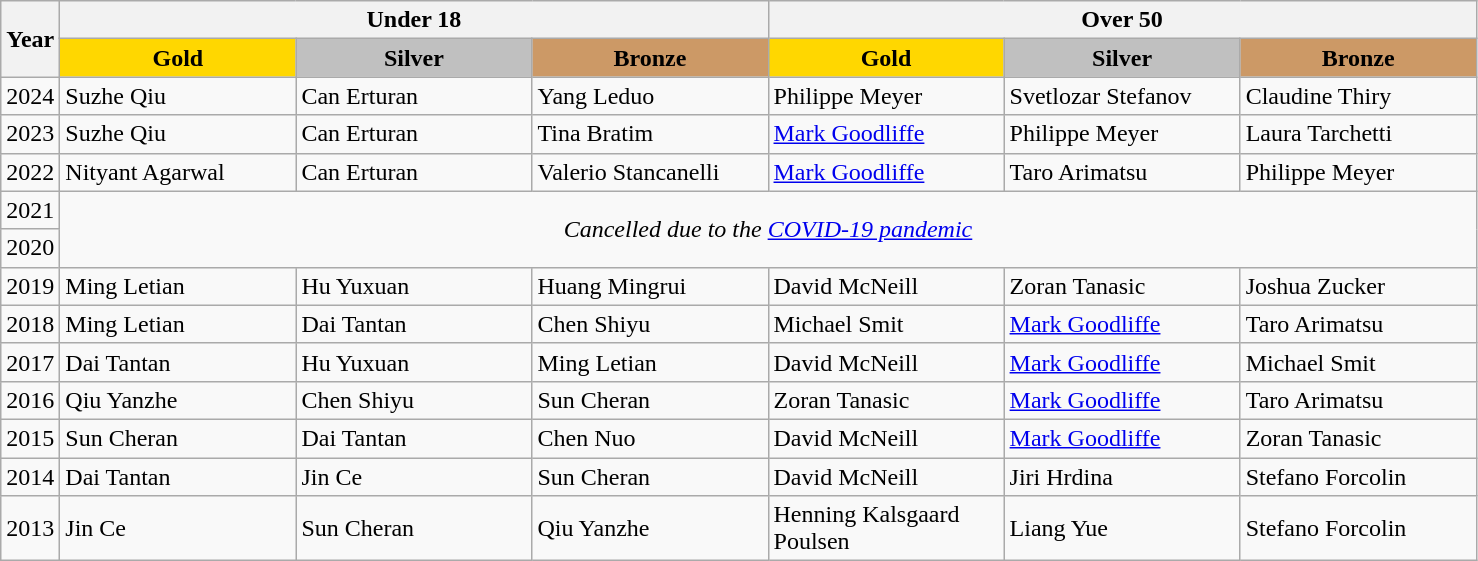<table class="wikitable">
<tr>
<th rowspan="2" width="30">Year</th>
<th colspan="3" align=center width="450">Under 18</th>
<th colspan="3" align=center width="420">Over 50</th>
</tr>
<tr>
<th style="background:gold;" width="150">Gold</th>
<th style="background:silver;" width="150">Silver</th>
<th style="background:#cc9966;" width="150">Bronze</th>
<th style="background:gold;" width="150">Gold</th>
<th style="background:silver;" width="150">Silver</th>
<th style="background:#cc9966;" width="150">Bronze</th>
</tr>
<tr>
<td>2024</td>
<td> Suzhe Qiu</td>
<td> Can Erturan</td>
<td> Yang Leduo</td>
<td> Philippe Meyer</td>
<td> Svetlozar Stefanov</td>
<td> Claudine Thiry</td>
</tr>
<tr>
<td>2023</td>
<td> Suzhe Qiu</td>
<td> Can Erturan</td>
<td> Tina Bratim</td>
<td> <a href='#'>Mark Goodliffe</a></td>
<td> Philippe Meyer</td>
<td> Laura Tarchetti</td>
</tr>
<tr>
<td>2022</td>
<td> Nityant Agarwal</td>
<td> Can Erturan</td>
<td> Valerio Stancanelli</td>
<td> <a href='#'>Mark Goodliffe</a></td>
<td> Taro Arimatsu</td>
<td> Philippe Meyer</td>
</tr>
<tr>
<td>2021</td>
<td rowspan=2 colspan=6 style="text-align:center"><em>Cancelled due to the <a href='#'>COVID-19 pandemic</a></em></td>
</tr>
<tr>
<td>2020</td>
</tr>
<tr>
<td>2019</td>
<td> Ming Letian</td>
<td> Hu Yuxuan</td>
<td> Huang Mingrui</td>
<td> David McNeill</td>
<td> Zoran Tanasic</td>
<td> Joshua Zucker</td>
</tr>
<tr>
<td>2018</td>
<td> Ming Letian</td>
<td> Dai Tantan</td>
<td> Chen Shiyu</td>
<td> Michael Smit</td>
<td> <a href='#'>Mark Goodliffe</a></td>
<td> Taro Arimatsu</td>
</tr>
<tr>
<td>2017</td>
<td> Dai Tantan</td>
<td> Hu Yuxuan</td>
<td> Ming Letian</td>
<td> David McNeill</td>
<td> <a href='#'>Mark Goodliffe</a></td>
<td> Michael Smit</td>
</tr>
<tr>
<td>2016</td>
<td> Qiu Yanzhe</td>
<td> Chen Shiyu</td>
<td> Sun Cheran</td>
<td> Zoran Tanasic</td>
<td> <a href='#'>Mark Goodliffe</a></td>
<td> Taro Arimatsu</td>
</tr>
<tr>
<td>2015</td>
<td> Sun Cheran</td>
<td> Dai Tantan</td>
<td> Chen Nuo</td>
<td> David McNeill</td>
<td> <a href='#'>Mark Goodliffe</a></td>
<td> Zoran Tanasic</td>
</tr>
<tr>
<td>2014</td>
<td> Dai Tantan</td>
<td> Jin Ce</td>
<td> Sun Cheran</td>
<td> David McNeill</td>
<td> Jiri Hrdina</td>
<td> Stefano Forcolin</td>
</tr>
<tr>
<td>2013</td>
<td> Jin Ce</td>
<td> Sun Cheran</td>
<td> Qiu Yanzhe</td>
<td> Henning Kalsgaard Poulsen</td>
<td> Liang Yue</td>
<td> Stefano Forcolin</td>
</tr>
</table>
